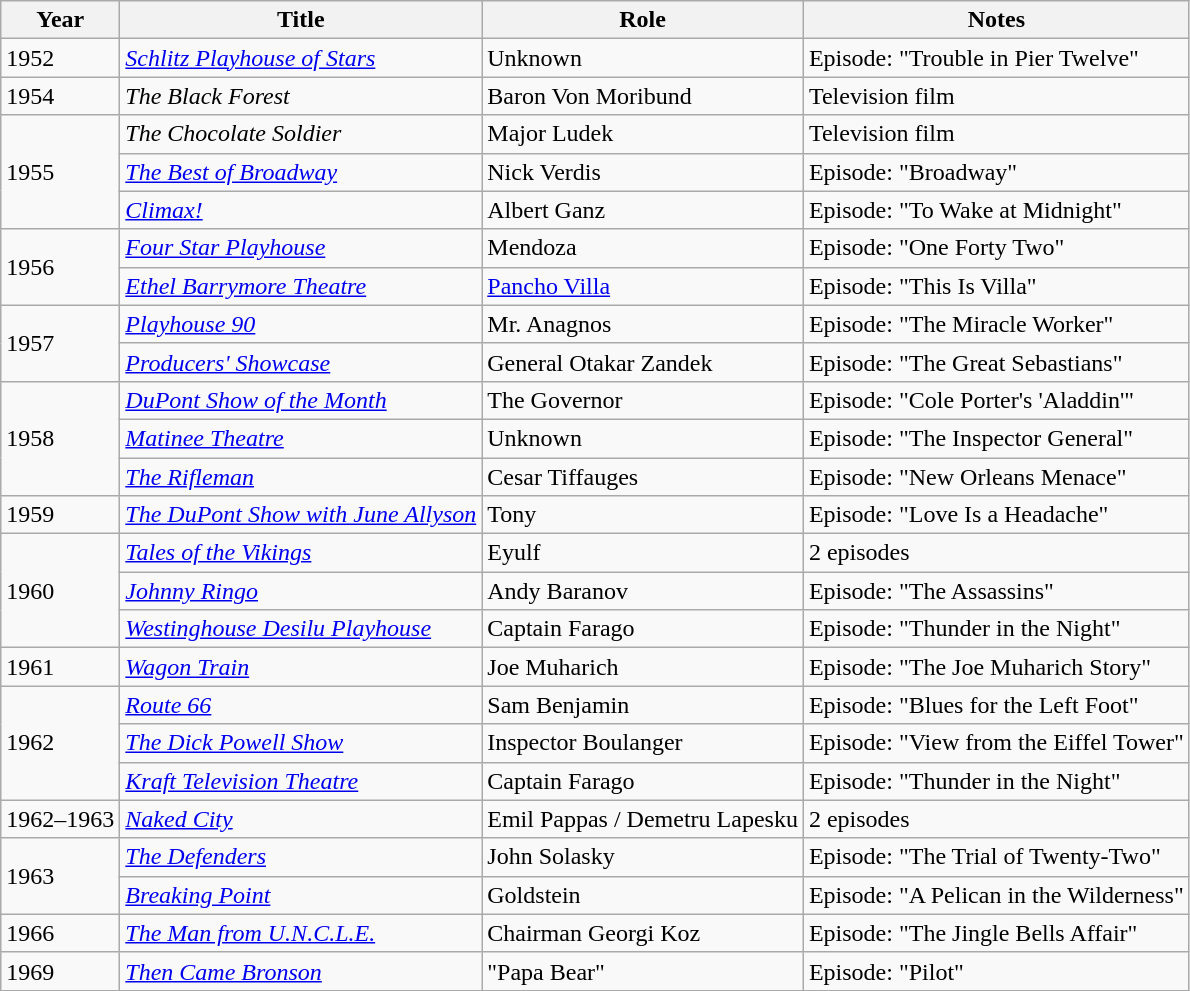<table class="wikitable sortable">
<tr>
<th>Year</th>
<th>Title</th>
<th>Role</th>
<th class="unsortable">Notes</th>
</tr>
<tr>
<td>1952</td>
<td><em><a href='#'>Schlitz Playhouse of Stars</a></em></td>
<td>Unknown</td>
<td>Episode: "Trouble in Pier Twelve"</td>
</tr>
<tr>
<td>1954</td>
<td><em>The Black Forest</em></td>
<td>Baron Von Moribund</td>
<td>Television film</td>
</tr>
<tr>
<td rowspan="3">1955</td>
<td><em>The Chocolate Soldier</em></td>
<td>Major Ludek</td>
<td>Television film</td>
</tr>
<tr>
<td><em><a href='#'>The Best of Broadway</a></em></td>
<td>Nick Verdis</td>
<td>Episode: "Broadway"</td>
</tr>
<tr>
<td><em><a href='#'>Climax!</a></em></td>
<td>Albert Ganz</td>
<td>Episode: "To Wake at Midnight"</td>
</tr>
<tr>
<td rowspan="2">1956</td>
<td><em><a href='#'>Four Star Playhouse</a></em></td>
<td>Mendoza</td>
<td>Episode: "One Forty Two"</td>
</tr>
<tr>
<td><em><a href='#'>Ethel Barrymore Theatre</a></em></td>
<td><a href='#'>Pancho Villa</a></td>
<td>Episode: "This Is Villa"</td>
</tr>
<tr>
<td rowspan="2">1957</td>
<td><em><a href='#'>Playhouse 90</a></em></td>
<td>Mr. Anagnos</td>
<td>Episode: "The Miracle Worker"</td>
</tr>
<tr>
<td><em><a href='#'>Producers' Showcase</a></em></td>
<td>General Otakar Zandek</td>
<td>Episode: "The Great Sebastians"</td>
</tr>
<tr>
<td rowspan="3">1958</td>
<td><em><a href='#'>DuPont Show of the Month</a></em></td>
<td>The Governor</td>
<td>Episode: "Cole Porter's 'Aladdin'"</td>
</tr>
<tr>
<td><em><a href='#'>Matinee Theatre</a></em></td>
<td>Unknown</td>
<td>Episode: "The Inspector General"</td>
</tr>
<tr>
<td><em><a href='#'>The Rifleman</a></em></td>
<td>Cesar Tiffauges</td>
<td>Episode: "New Orleans Menace"</td>
</tr>
<tr>
<td>1959</td>
<td><em><a href='#'>The DuPont Show with June Allyson</a></em></td>
<td>Tony</td>
<td>Episode: "Love Is a Headache"</td>
</tr>
<tr>
<td rowspan="3">1960</td>
<td><em><a href='#'>Tales of the Vikings</a></em></td>
<td>Eyulf</td>
<td>2 episodes</td>
</tr>
<tr>
<td><em><a href='#'>Johnny Ringo</a></em></td>
<td>Andy Baranov</td>
<td>Episode: "The Assassins"</td>
</tr>
<tr>
<td><em><a href='#'>Westinghouse Desilu Playhouse</a></em></td>
<td>Captain Farago</td>
<td>Episode: "Thunder in the Night"</td>
</tr>
<tr>
<td>1961</td>
<td><em><a href='#'>Wagon Train</a></em></td>
<td>Joe Muharich</td>
<td>Episode: "The Joe Muharich Story"</td>
</tr>
<tr>
<td rowspan="3">1962</td>
<td><em><a href='#'>Route 66</a></em></td>
<td>Sam Benjamin</td>
<td>Episode: "Blues for the Left Foot"</td>
</tr>
<tr>
<td><em><a href='#'>The Dick Powell Show</a></em></td>
<td>Inspector Boulanger</td>
<td>Episode: "View from the Eiffel Tower"</td>
</tr>
<tr>
<td><em><a href='#'>Kraft Television Theatre</a></em></td>
<td>Captain Farago</td>
<td>Episode: "Thunder in the Night"</td>
</tr>
<tr>
<td>1962–1963</td>
<td><em><a href='#'>Naked City</a></em></td>
<td>Emil Pappas / Demetru Lapesku</td>
<td>2 episodes</td>
</tr>
<tr>
<td rowspan="2">1963</td>
<td><em><a href='#'>The Defenders</a></em></td>
<td>John Solasky</td>
<td>Episode: "The Trial of Twenty-Two"</td>
</tr>
<tr>
<td><em><a href='#'>Breaking Point</a></em></td>
<td>Goldstein</td>
<td>Episode: "A Pelican in the Wilderness"</td>
</tr>
<tr>
<td>1966</td>
<td><em><a href='#'>The Man from U.N.C.L.E.</a></em></td>
<td>Chairman Georgi Koz</td>
<td>Episode: "The Jingle Bells Affair"</td>
</tr>
<tr>
<td>1969</td>
<td><em><a href='#'>Then Came Bronson</a></em></td>
<td>"Papa Bear"</td>
<td>Episode: "Pilot"</td>
</tr>
</table>
